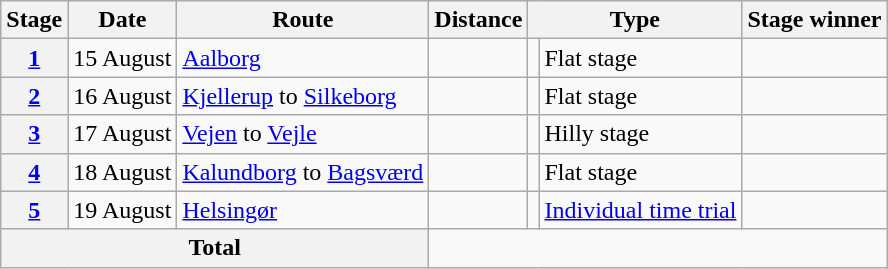<table class="wikitable">
<tr>
<th scope="col">Stage</th>
<th scope="col">Date</th>
<th scope="col">Route</th>
<th scope="col">Distance</th>
<th scope="col" colspan="2">Type</th>
<th scope="col">Stage winner</th>
</tr>
<tr>
<th scope="row" style="text-align:center;"><a href='#'>1</a></th>
<td style="text-align:center;">15 August</td>
<td><a href='#'>Aalborg</a></td>
<td style="text-align:center;"></td>
<td></td>
<td>Flat stage</td>
<td></td>
</tr>
<tr>
<th scope="row" style="text-align:center;"><a href='#'>2</a></th>
<td style="text-align:center;">16 August</td>
<td><a href='#'>Kjellerup</a> to <a href='#'>Silkeborg</a></td>
<td style="text-align:center;"></td>
<td></td>
<td>Flat stage</td>
<td></td>
</tr>
<tr>
<th scope="row" style="text-align:center;"><a href='#'>3</a></th>
<td style="text-align:center;">17 August</td>
<td><a href='#'>Vejen</a> to <a href='#'>Vejle</a></td>
<td style="text-align:center;"></td>
<td></td>
<td>Hilly stage</td>
<td></td>
</tr>
<tr>
<th scope="row" style="text-align:center;"><a href='#'>4</a></th>
<td style="text-align:center;">18 August</td>
<td><a href='#'>Kalundborg</a> to <a href='#'>Bagsværd</a></td>
<td style="text-align:center;"></td>
<td></td>
<td>Flat stage</td>
<td></td>
</tr>
<tr>
<th scope="row" style="text-align:center;"><a href='#'>5</a></th>
<td style="text-align:center;">19 August</td>
<td><a href='#'>Helsingør</a></td>
<td style="text-align:center;"></td>
<td></td>
<td><a href='#'>Individual time trial</a></td>
<td></td>
</tr>
<tr>
<th colspan="3">Total</th>
<td colspan="4" align="center"></td>
</tr>
</table>
